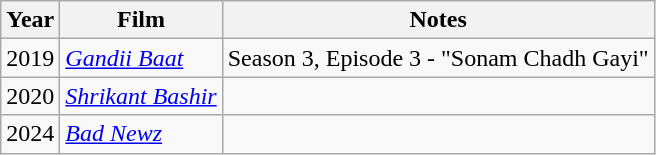<table class="wikitable">
<tr>
<th>Year</th>
<th>Film</th>
<th>Notes</th>
</tr>
<tr>
<td>2019</td>
<td><em><a href='#'>Gandii Baat</a></em></td>
<td>Season 3, Episode 3 - "Sonam Chadh Gayi"</td>
</tr>
<tr>
<td>2020</td>
<td><em><a href='#'>Shrikant Bashir</a></em></td>
<td></td>
</tr>
<tr>
<td>2024</td>
<td><a href='#'><em>Bad Newz</em></a></td>
<td></td>
</tr>
</table>
